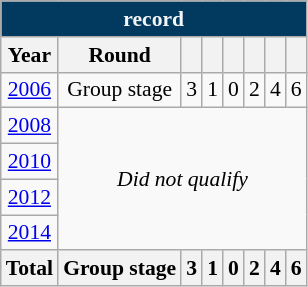<table class="wikitable" style="text-align: center;font-size:90%;">
<tr>
<th colspan="8" style="background:#013A5E; color:#F4F5F8;"><a href='#'></a> record</th>
</tr>
<tr>
<th>Year</th>
<th>Round</th>
<th></th>
<th></th>
<th></th>
<th></th>
<th></th>
<th></th>
</tr>
<tr>
<td> <a href='#'>2006</a></td>
<td>Group stage</td>
<td>3</td>
<td>1</td>
<td>0</td>
<td>2</td>
<td>4</td>
<td>6</td>
</tr>
<tr>
<td> <a href='#'>2008</a></td>
<td rowspan=4 colspan=7><em>Did not qualify</em></td>
</tr>
<tr>
<td> <a href='#'>2010</a></td>
</tr>
<tr>
<td> <a href='#'>2012</a></td>
</tr>
<tr>
<td> <a href='#'>2014</a></td>
</tr>
<tr>
<th><strong>Total</strong></th>
<th>Group stage</th>
<th>3</th>
<th>1</th>
<th>0</th>
<th>2</th>
<th>4</th>
<th>6</th>
</tr>
</table>
